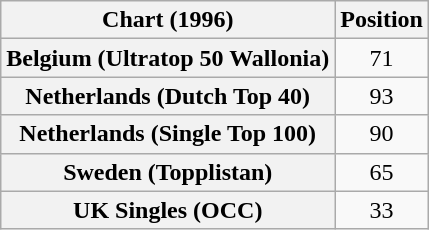<table class="wikitable sortable plainrowheaders" style="text-align:center">
<tr>
<th scope="col">Chart (1996)</th>
<th scope="col">Position</th>
</tr>
<tr>
<th scope="row">Belgium (Ultratop 50 Wallonia)</th>
<td>71</td>
</tr>
<tr>
<th scope="row">Netherlands (Dutch Top 40)</th>
<td>93</td>
</tr>
<tr>
<th scope="row">Netherlands (Single Top 100)</th>
<td>90</td>
</tr>
<tr>
<th scope="row">Sweden (Topplistan)</th>
<td>65</td>
</tr>
<tr>
<th scope="row">UK Singles (OCC)</th>
<td>33</td>
</tr>
</table>
